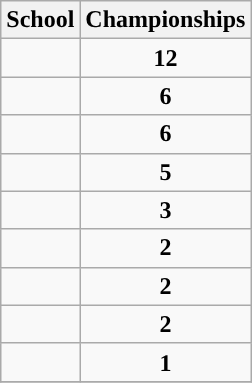<table class="wikitable sortable" style="text-align:center">
<tr>
<th>School</th>
<th>Championships</th>
</tr>
<tr>
<td><strong><a href='#'></a></strong></td>
<td><strong>12</strong></td>
</tr>
<tr>
<td><strong><a href='#'></a></strong></td>
<td><strong>6</strong></td>
</tr>
<tr>
<td><strong><a href='#'></a></strong></td>
<td><strong>6</strong></td>
</tr>
<tr>
<td><strong><a href='#'></a></strong></td>
<td><strong>5</strong></td>
</tr>
<tr>
<td><strong><a href='#'></a></strong></td>
<td><strong>3</strong></td>
</tr>
<tr>
<td><strong><a href='#'></a></strong></td>
<td><strong>2</strong></td>
</tr>
<tr>
<td><strong><a href='#'></a></strong></td>
<td><strong>2</strong></td>
</tr>
<tr>
<td><strong><a href='#'></a></strong></td>
<td><strong>2</strong></td>
</tr>
<tr>
<td><strong><a href='#'></a></strong></td>
<td><strong>1</strong></td>
</tr>
<tr>
</tr>
</table>
